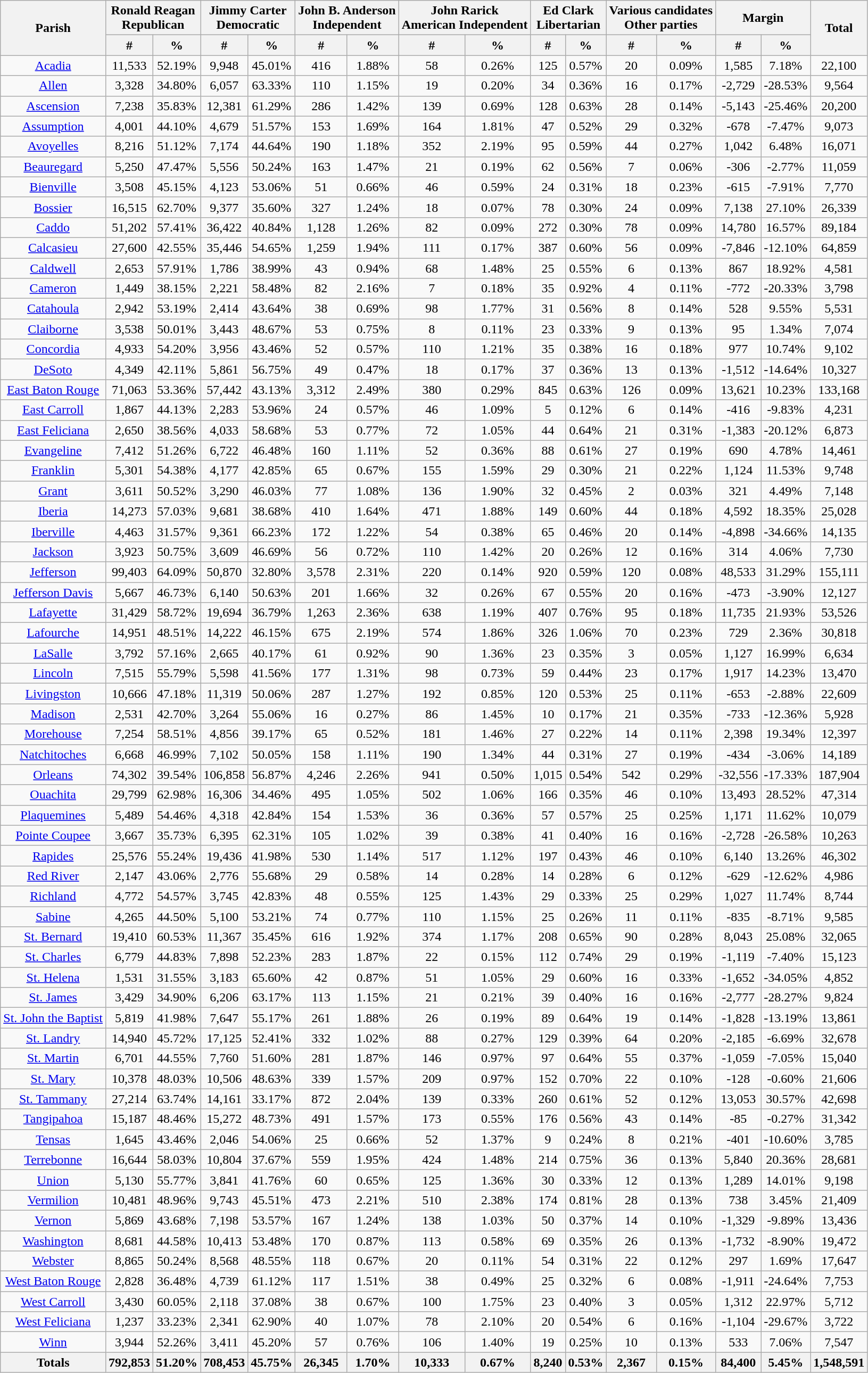<table class="wikitable sortable">
<tr>
<th rowspan="2">Parish</th>
<th colspan="2">Ronald Reagan<br>Republican</th>
<th colspan="2">Jimmy Carter<br>Democratic</th>
<th colspan="2">John B. Anderson<br>Independent</th>
<th colspan="2">John Rarick<br>American Independent</th>
<th colspan="2">Ed Clark<br>Libertarian</th>
<th colspan="2">Various candidates<br>Other parties</th>
<th colspan="2">Margin</th>
<th rowspan="2">Total</th>
</tr>
<tr style="text-align:center;">
<th data-sort-type="number">#</th>
<th data-sort-type="number">%</th>
<th data-sort-type="number">#</th>
<th data-sort-type="number">%</th>
<th data-sort-type="number">#</th>
<th data-sort-type="number">%</th>
<th data-sort-type="number">#</th>
<th data-sort-type="number">%</th>
<th data-sort-type="number">#</th>
<th data-sort-type="number">%</th>
<th data-sort-type="number">#</th>
<th data-sort-type="number">%</th>
<th data-sort-type="number">#</th>
<th data-sort-type="number">%</th>
</tr>
<tr style="text-align:center;">
<td><a href='#'>Acadia</a></td>
<td>11,533</td>
<td>52.19%</td>
<td>9,948</td>
<td>45.01%</td>
<td>416</td>
<td>1.88%</td>
<td>58</td>
<td>0.26%</td>
<td>125</td>
<td>0.57%</td>
<td>20</td>
<td>0.09%</td>
<td>1,585</td>
<td>7.18%</td>
<td>22,100</td>
</tr>
<tr style="text-align:center;">
<td><a href='#'>Allen</a></td>
<td>3,328</td>
<td>34.80%</td>
<td>6,057</td>
<td>63.33%</td>
<td>110</td>
<td>1.15%</td>
<td>19</td>
<td>0.20%</td>
<td>34</td>
<td>0.36%</td>
<td>16</td>
<td>0.17%</td>
<td>-2,729</td>
<td>-28.53%</td>
<td>9,564</td>
</tr>
<tr style="text-align:center;">
<td><a href='#'>Ascension</a></td>
<td>7,238</td>
<td>35.83%</td>
<td>12,381</td>
<td>61.29%</td>
<td>286</td>
<td>1.42%</td>
<td>139</td>
<td>0.69%</td>
<td>128</td>
<td>0.63%</td>
<td>28</td>
<td>0.14%</td>
<td>-5,143</td>
<td>-25.46%</td>
<td>20,200</td>
</tr>
<tr style="text-align:center;">
<td><a href='#'>Assumption</a></td>
<td>4,001</td>
<td>44.10%</td>
<td>4,679</td>
<td>51.57%</td>
<td>153</td>
<td>1.69%</td>
<td>164</td>
<td>1.81%</td>
<td>47</td>
<td>0.52%</td>
<td>29</td>
<td>0.32%</td>
<td>-678</td>
<td>-7.47%</td>
<td>9,073</td>
</tr>
<tr style="text-align:center;">
<td><a href='#'>Avoyelles</a></td>
<td>8,216</td>
<td>51.12%</td>
<td>7,174</td>
<td>44.64%</td>
<td>190</td>
<td>1.18%</td>
<td>352</td>
<td>2.19%</td>
<td>95</td>
<td>0.59%</td>
<td>44</td>
<td>0.27%</td>
<td>1,042</td>
<td>6.48%</td>
<td>16,071</td>
</tr>
<tr style="text-align:center;">
<td><a href='#'>Beauregard</a></td>
<td>5,250</td>
<td>47.47%</td>
<td>5,556</td>
<td>50.24%</td>
<td>163</td>
<td>1.47%</td>
<td>21</td>
<td>0.19%</td>
<td>62</td>
<td>0.56%</td>
<td>7</td>
<td>0.06%</td>
<td>-306</td>
<td>-2.77%</td>
<td>11,059</td>
</tr>
<tr style="text-align:center;">
<td><a href='#'>Bienville</a></td>
<td>3,508</td>
<td>45.15%</td>
<td>4,123</td>
<td>53.06%</td>
<td>51</td>
<td>0.66%</td>
<td>46</td>
<td>0.59%</td>
<td>24</td>
<td>0.31%</td>
<td>18</td>
<td>0.23%</td>
<td>-615</td>
<td>-7.91%</td>
<td>7,770</td>
</tr>
<tr style="text-align:center;">
<td><a href='#'>Bossier</a></td>
<td>16,515</td>
<td>62.70%</td>
<td>9,377</td>
<td>35.60%</td>
<td>327</td>
<td>1.24%</td>
<td>18</td>
<td>0.07%</td>
<td>78</td>
<td>0.30%</td>
<td>24</td>
<td>0.09%</td>
<td>7,138</td>
<td>27.10%</td>
<td>26,339</td>
</tr>
<tr style="text-align:center;">
<td><a href='#'>Caddo</a></td>
<td>51,202</td>
<td>57.41%</td>
<td>36,422</td>
<td>40.84%</td>
<td>1,128</td>
<td>1.26%</td>
<td>82</td>
<td>0.09%</td>
<td>272</td>
<td>0.30%</td>
<td>78</td>
<td>0.09%</td>
<td>14,780</td>
<td>16.57%</td>
<td>89,184</td>
</tr>
<tr style="text-align:center;">
<td><a href='#'>Calcasieu</a></td>
<td>27,600</td>
<td>42.55%</td>
<td>35,446</td>
<td>54.65%</td>
<td>1,259</td>
<td>1.94%</td>
<td>111</td>
<td>0.17%</td>
<td>387</td>
<td>0.60%</td>
<td>56</td>
<td>0.09%</td>
<td>-7,846</td>
<td>-12.10%</td>
<td>64,859</td>
</tr>
<tr style="text-align:center;">
<td><a href='#'>Caldwell</a></td>
<td>2,653</td>
<td>57.91%</td>
<td>1,786</td>
<td>38.99%</td>
<td>43</td>
<td>0.94%</td>
<td>68</td>
<td>1.48%</td>
<td>25</td>
<td>0.55%</td>
<td>6</td>
<td>0.13%</td>
<td>867</td>
<td>18.92%</td>
<td>4,581</td>
</tr>
<tr style="text-align:center;">
<td><a href='#'>Cameron</a></td>
<td>1,449</td>
<td>38.15%</td>
<td>2,221</td>
<td>58.48%</td>
<td>82</td>
<td>2.16%</td>
<td>7</td>
<td>0.18%</td>
<td>35</td>
<td>0.92%</td>
<td>4</td>
<td>0.11%</td>
<td>-772</td>
<td>-20.33%</td>
<td>3,798</td>
</tr>
<tr style="text-align:center;">
<td><a href='#'>Catahoula</a></td>
<td>2,942</td>
<td>53.19%</td>
<td>2,414</td>
<td>43.64%</td>
<td>38</td>
<td>0.69%</td>
<td>98</td>
<td>1.77%</td>
<td>31</td>
<td>0.56%</td>
<td>8</td>
<td>0.14%</td>
<td>528</td>
<td>9.55%</td>
<td>5,531</td>
</tr>
<tr style="text-align:center;">
<td><a href='#'>Claiborne</a></td>
<td>3,538</td>
<td>50.01%</td>
<td>3,443</td>
<td>48.67%</td>
<td>53</td>
<td>0.75%</td>
<td>8</td>
<td>0.11%</td>
<td>23</td>
<td>0.33%</td>
<td>9</td>
<td>0.13%</td>
<td>95</td>
<td>1.34%</td>
<td>7,074</td>
</tr>
<tr style="text-align:center;">
<td><a href='#'>Concordia</a></td>
<td>4,933</td>
<td>54.20%</td>
<td>3,956</td>
<td>43.46%</td>
<td>52</td>
<td>0.57%</td>
<td>110</td>
<td>1.21%</td>
<td>35</td>
<td>0.38%</td>
<td>16</td>
<td>0.18%</td>
<td>977</td>
<td>10.74%</td>
<td>9,102</td>
</tr>
<tr style="text-align:center;">
<td><a href='#'>DeSoto</a></td>
<td>4,349</td>
<td>42.11%</td>
<td>5,861</td>
<td>56.75%</td>
<td>49</td>
<td>0.47%</td>
<td>18</td>
<td>0.17%</td>
<td>37</td>
<td>0.36%</td>
<td>13</td>
<td>0.13%</td>
<td>-1,512</td>
<td>-14.64%</td>
<td>10,327</td>
</tr>
<tr style="text-align:center;">
<td><a href='#'>East Baton Rouge</a></td>
<td>71,063</td>
<td>53.36%</td>
<td>57,442</td>
<td>43.13%</td>
<td>3,312</td>
<td>2.49%</td>
<td>380</td>
<td>0.29%</td>
<td>845</td>
<td>0.63%</td>
<td>126</td>
<td>0.09%</td>
<td>13,621</td>
<td>10.23%</td>
<td>133,168</td>
</tr>
<tr style="text-align:center;">
<td><a href='#'>East Carroll</a></td>
<td>1,867</td>
<td>44.13%</td>
<td>2,283</td>
<td>53.96%</td>
<td>24</td>
<td>0.57%</td>
<td>46</td>
<td>1.09%</td>
<td>5</td>
<td>0.12%</td>
<td>6</td>
<td>0.14%</td>
<td>-416</td>
<td>-9.83%</td>
<td>4,231</td>
</tr>
<tr style="text-align:center;">
<td><a href='#'>East Feliciana</a></td>
<td>2,650</td>
<td>38.56%</td>
<td>4,033</td>
<td>58.68%</td>
<td>53</td>
<td>0.77%</td>
<td>72</td>
<td>1.05%</td>
<td>44</td>
<td>0.64%</td>
<td>21</td>
<td>0.31%</td>
<td>-1,383</td>
<td>-20.12%</td>
<td>6,873</td>
</tr>
<tr style="text-align:center;">
<td><a href='#'>Evangeline</a></td>
<td>7,412</td>
<td>51.26%</td>
<td>6,722</td>
<td>46.48%</td>
<td>160</td>
<td>1.11%</td>
<td>52</td>
<td>0.36%</td>
<td>88</td>
<td>0.61%</td>
<td>27</td>
<td>0.19%</td>
<td>690</td>
<td>4.78%</td>
<td>14,461</td>
</tr>
<tr style="text-align:center;">
<td><a href='#'>Franklin</a></td>
<td>5,301</td>
<td>54.38%</td>
<td>4,177</td>
<td>42.85%</td>
<td>65</td>
<td>0.67%</td>
<td>155</td>
<td>1.59%</td>
<td>29</td>
<td>0.30%</td>
<td>21</td>
<td>0.22%</td>
<td>1,124</td>
<td>11.53%</td>
<td>9,748</td>
</tr>
<tr style="text-align:center;">
<td><a href='#'>Grant</a></td>
<td>3,611</td>
<td>50.52%</td>
<td>3,290</td>
<td>46.03%</td>
<td>77</td>
<td>1.08%</td>
<td>136</td>
<td>1.90%</td>
<td>32</td>
<td>0.45%</td>
<td>2</td>
<td>0.03%</td>
<td>321</td>
<td>4.49%</td>
<td>7,148</td>
</tr>
<tr style="text-align:center;">
<td><a href='#'>Iberia</a></td>
<td>14,273</td>
<td>57.03%</td>
<td>9,681</td>
<td>38.68%</td>
<td>410</td>
<td>1.64%</td>
<td>471</td>
<td>1.88%</td>
<td>149</td>
<td>0.60%</td>
<td>44</td>
<td>0.18%</td>
<td>4,592</td>
<td>18.35%</td>
<td>25,028</td>
</tr>
<tr style="text-align:center;">
<td><a href='#'>Iberville</a></td>
<td>4,463</td>
<td>31.57%</td>
<td>9,361</td>
<td>66.23%</td>
<td>172</td>
<td>1.22%</td>
<td>54</td>
<td>0.38%</td>
<td>65</td>
<td>0.46%</td>
<td>20</td>
<td>0.14%</td>
<td>-4,898</td>
<td>-34.66%</td>
<td>14,135</td>
</tr>
<tr style="text-align:center;">
<td><a href='#'>Jackson</a></td>
<td>3,923</td>
<td>50.75%</td>
<td>3,609</td>
<td>46.69%</td>
<td>56</td>
<td>0.72%</td>
<td>110</td>
<td>1.42%</td>
<td>20</td>
<td>0.26%</td>
<td>12</td>
<td>0.16%</td>
<td>314</td>
<td>4.06%</td>
<td>7,730</td>
</tr>
<tr style="text-align:center;">
<td><a href='#'>Jefferson</a></td>
<td>99,403</td>
<td>64.09%</td>
<td>50,870</td>
<td>32.80%</td>
<td>3,578</td>
<td>2.31%</td>
<td>220</td>
<td>0.14%</td>
<td>920</td>
<td>0.59%</td>
<td>120</td>
<td>0.08%</td>
<td>48,533</td>
<td>31.29%</td>
<td>155,111</td>
</tr>
<tr style="text-align:center;">
<td><a href='#'>Jefferson Davis</a></td>
<td>5,667</td>
<td>46.73%</td>
<td>6,140</td>
<td>50.63%</td>
<td>201</td>
<td>1.66%</td>
<td>32</td>
<td>0.26%</td>
<td>67</td>
<td>0.55%</td>
<td>20</td>
<td>0.16%</td>
<td>-473</td>
<td>-3.90%</td>
<td>12,127</td>
</tr>
<tr style="text-align:center;">
<td><a href='#'>Lafayette</a></td>
<td>31,429</td>
<td>58.72%</td>
<td>19,694</td>
<td>36.79%</td>
<td>1,263</td>
<td>2.36%</td>
<td>638</td>
<td>1.19%</td>
<td>407</td>
<td>0.76%</td>
<td>95</td>
<td>0.18%</td>
<td>11,735</td>
<td>21.93%</td>
<td>53,526</td>
</tr>
<tr style="text-align:center;">
<td><a href='#'>Lafourche</a></td>
<td>14,951</td>
<td>48.51%</td>
<td>14,222</td>
<td>46.15%</td>
<td>675</td>
<td>2.19%</td>
<td>574</td>
<td>1.86%</td>
<td>326</td>
<td>1.06%</td>
<td>70</td>
<td>0.23%</td>
<td>729</td>
<td>2.36%</td>
<td>30,818</td>
</tr>
<tr style="text-align:center;">
<td><a href='#'>LaSalle</a></td>
<td>3,792</td>
<td>57.16%</td>
<td>2,665</td>
<td>40.17%</td>
<td>61</td>
<td>0.92%</td>
<td>90</td>
<td>1.36%</td>
<td>23</td>
<td>0.35%</td>
<td>3</td>
<td>0.05%</td>
<td>1,127</td>
<td>16.99%</td>
<td>6,634</td>
</tr>
<tr style="text-align:center;">
<td><a href='#'>Lincoln</a></td>
<td>7,515</td>
<td>55.79%</td>
<td>5,598</td>
<td>41.56%</td>
<td>177</td>
<td>1.31%</td>
<td>98</td>
<td>0.73%</td>
<td>59</td>
<td>0.44%</td>
<td>23</td>
<td>0.17%</td>
<td>1,917</td>
<td>14.23%</td>
<td>13,470</td>
</tr>
<tr style="text-align:center;">
<td><a href='#'>Livingston</a></td>
<td>10,666</td>
<td>47.18%</td>
<td>11,319</td>
<td>50.06%</td>
<td>287</td>
<td>1.27%</td>
<td>192</td>
<td>0.85%</td>
<td>120</td>
<td>0.53%</td>
<td>25</td>
<td>0.11%</td>
<td>-653</td>
<td>-2.88%</td>
<td>22,609</td>
</tr>
<tr style="text-align:center;">
<td><a href='#'>Madison</a></td>
<td>2,531</td>
<td>42.70%</td>
<td>3,264</td>
<td>55.06%</td>
<td>16</td>
<td>0.27%</td>
<td>86</td>
<td>1.45%</td>
<td>10</td>
<td>0.17%</td>
<td>21</td>
<td>0.35%</td>
<td>-733</td>
<td>-12.36%</td>
<td>5,928</td>
</tr>
<tr style="text-align:center;">
<td><a href='#'>Morehouse</a></td>
<td>7,254</td>
<td>58.51%</td>
<td>4,856</td>
<td>39.17%</td>
<td>65</td>
<td>0.52%</td>
<td>181</td>
<td>1.46%</td>
<td>27</td>
<td>0.22%</td>
<td>14</td>
<td>0.11%</td>
<td>2,398</td>
<td>19.34%</td>
<td>12,397</td>
</tr>
<tr style="text-align:center;">
<td><a href='#'>Natchitoches</a></td>
<td>6,668</td>
<td>46.99%</td>
<td>7,102</td>
<td>50.05%</td>
<td>158</td>
<td>1.11%</td>
<td>190</td>
<td>1.34%</td>
<td>44</td>
<td>0.31%</td>
<td>27</td>
<td>0.19%</td>
<td>-434</td>
<td>-3.06%</td>
<td>14,189</td>
</tr>
<tr style="text-align:center;">
<td><a href='#'>Orleans</a></td>
<td>74,302</td>
<td>39.54%</td>
<td>106,858</td>
<td>56.87%</td>
<td>4,246</td>
<td>2.26%</td>
<td>941</td>
<td>0.50%</td>
<td>1,015</td>
<td>0.54%</td>
<td>542</td>
<td>0.29%</td>
<td>-32,556</td>
<td>-17.33%</td>
<td>187,904</td>
</tr>
<tr style="text-align:center;">
<td><a href='#'>Ouachita</a></td>
<td>29,799</td>
<td>62.98%</td>
<td>16,306</td>
<td>34.46%</td>
<td>495</td>
<td>1.05%</td>
<td>502</td>
<td>1.06%</td>
<td>166</td>
<td>0.35%</td>
<td>46</td>
<td>0.10%</td>
<td>13,493</td>
<td>28.52%</td>
<td>47,314</td>
</tr>
<tr style="text-align:center;">
<td><a href='#'>Plaquemines</a></td>
<td>5,489</td>
<td>54.46%</td>
<td>4,318</td>
<td>42.84%</td>
<td>154</td>
<td>1.53%</td>
<td>36</td>
<td>0.36%</td>
<td>57</td>
<td>0.57%</td>
<td>25</td>
<td>0.25%</td>
<td>1,171</td>
<td>11.62%</td>
<td>10,079</td>
</tr>
<tr style="text-align:center;">
<td><a href='#'>Pointe Coupee</a></td>
<td>3,667</td>
<td>35.73%</td>
<td>6,395</td>
<td>62.31%</td>
<td>105</td>
<td>1.02%</td>
<td>39</td>
<td>0.38%</td>
<td>41</td>
<td>0.40%</td>
<td>16</td>
<td>0.16%</td>
<td>-2,728</td>
<td>-26.58%</td>
<td>10,263</td>
</tr>
<tr style="text-align:center;">
<td><a href='#'>Rapides</a></td>
<td>25,576</td>
<td>55.24%</td>
<td>19,436</td>
<td>41.98%</td>
<td>530</td>
<td>1.14%</td>
<td>517</td>
<td>1.12%</td>
<td>197</td>
<td>0.43%</td>
<td>46</td>
<td>0.10%</td>
<td>6,140</td>
<td>13.26%</td>
<td>46,302</td>
</tr>
<tr style="text-align:center;">
<td><a href='#'>Red River</a></td>
<td>2,147</td>
<td>43.06%</td>
<td>2,776</td>
<td>55.68%</td>
<td>29</td>
<td>0.58%</td>
<td>14</td>
<td>0.28%</td>
<td>14</td>
<td>0.28%</td>
<td>6</td>
<td>0.12%</td>
<td>-629</td>
<td>-12.62%</td>
<td>4,986</td>
</tr>
<tr style="text-align:center;">
<td><a href='#'>Richland</a></td>
<td>4,772</td>
<td>54.57%</td>
<td>3,745</td>
<td>42.83%</td>
<td>48</td>
<td>0.55%</td>
<td>125</td>
<td>1.43%</td>
<td>29</td>
<td>0.33%</td>
<td>25</td>
<td>0.29%</td>
<td>1,027</td>
<td>11.74%</td>
<td>8,744</td>
</tr>
<tr style="text-align:center;">
<td><a href='#'>Sabine</a></td>
<td>4,265</td>
<td>44.50%</td>
<td>5,100</td>
<td>53.21%</td>
<td>74</td>
<td>0.77%</td>
<td>110</td>
<td>1.15%</td>
<td>25</td>
<td>0.26%</td>
<td>11</td>
<td>0.11%</td>
<td>-835</td>
<td>-8.71%</td>
<td>9,585</td>
</tr>
<tr style="text-align:center;">
<td><a href='#'>St. Bernard</a></td>
<td>19,410</td>
<td>60.53%</td>
<td>11,367</td>
<td>35.45%</td>
<td>616</td>
<td>1.92%</td>
<td>374</td>
<td>1.17%</td>
<td>208</td>
<td>0.65%</td>
<td>90</td>
<td>0.28%</td>
<td>8,043</td>
<td>25.08%</td>
<td>32,065</td>
</tr>
<tr style="text-align:center;">
<td><a href='#'>St. Charles</a></td>
<td>6,779</td>
<td>44.83%</td>
<td>7,898</td>
<td>52.23%</td>
<td>283</td>
<td>1.87%</td>
<td>22</td>
<td>0.15%</td>
<td>112</td>
<td>0.74%</td>
<td>29</td>
<td>0.19%</td>
<td>-1,119</td>
<td>-7.40%</td>
<td>15,123</td>
</tr>
<tr style="text-align:center;">
<td><a href='#'>St. Helena</a></td>
<td>1,531</td>
<td>31.55%</td>
<td>3,183</td>
<td>65.60%</td>
<td>42</td>
<td>0.87%</td>
<td>51</td>
<td>1.05%</td>
<td>29</td>
<td>0.60%</td>
<td>16</td>
<td>0.33%</td>
<td>-1,652</td>
<td>-34.05%</td>
<td>4,852</td>
</tr>
<tr style="text-align:center;">
<td><a href='#'>St. James</a></td>
<td>3,429</td>
<td>34.90%</td>
<td>6,206</td>
<td>63.17%</td>
<td>113</td>
<td>1.15%</td>
<td>21</td>
<td>0.21%</td>
<td>39</td>
<td>0.40%</td>
<td>16</td>
<td>0.16%</td>
<td>-2,777</td>
<td>-28.27%</td>
<td>9,824</td>
</tr>
<tr style="text-align:center;">
<td><a href='#'>St. John the Baptist</a></td>
<td>5,819</td>
<td>41.98%</td>
<td>7,647</td>
<td>55.17%</td>
<td>261</td>
<td>1.88%</td>
<td>26</td>
<td>0.19%</td>
<td>89</td>
<td>0.64%</td>
<td>19</td>
<td>0.14%</td>
<td>-1,828</td>
<td>-13.19%</td>
<td>13,861</td>
</tr>
<tr style="text-align:center;">
<td><a href='#'>St. Landry</a></td>
<td>14,940</td>
<td>45.72%</td>
<td>17,125</td>
<td>52.41%</td>
<td>332</td>
<td>1.02%</td>
<td>88</td>
<td>0.27%</td>
<td>129</td>
<td>0.39%</td>
<td>64</td>
<td>0.20%</td>
<td>-2,185</td>
<td>-6.69%</td>
<td>32,678</td>
</tr>
<tr style="text-align:center;">
<td><a href='#'>St. Martin</a></td>
<td>6,701</td>
<td>44.55%</td>
<td>7,760</td>
<td>51.60%</td>
<td>281</td>
<td>1.87%</td>
<td>146</td>
<td>0.97%</td>
<td>97</td>
<td>0.64%</td>
<td>55</td>
<td>0.37%</td>
<td>-1,059</td>
<td>-7.05%</td>
<td>15,040</td>
</tr>
<tr style="text-align:center;">
<td><a href='#'>St. Mary</a></td>
<td>10,378</td>
<td>48.03%</td>
<td>10,506</td>
<td>48.63%</td>
<td>339</td>
<td>1.57%</td>
<td>209</td>
<td>0.97%</td>
<td>152</td>
<td>0.70%</td>
<td>22</td>
<td>0.10%</td>
<td>-128</td>
<td>-0.60%</td>
<td>21,606</td>
</tr>
<tr style="text-align:center;">
<td><a href='#'>St. Tammany</a></td>
<td>27,214</td>
<td>63.74%</td>
<td>14,161</td>
<td>33.17%</td>
<td>872</td>
<td>2.04%</td>
<td>139</td>
<td>0.33%</td>
<td>260</td>
<td>0.61%</td>
<td>52</td>
<td>0.12%</td>
<td>13,053</td>
<td>30.57%</td>
<td>42,698</td>
</tr>
<tr style="text-align:center;">
<td><a href='#'>Tangipahoa</a></td>
<td>15,187</td>
<td>48.46%</td>
<td>15,272</td>
<td>48.73%</td>
<td>491</td>
<td>1.57%</td>
<td>173</td>
<td>0.55%</td>
<td>176</td>
<td>0.56%</td>
<td>43</td>
<td>0.14%</td>
<td>-85</td>
<td>-0.27%</td>
<td>31,342</td>
</tr>
<tr style="text-align:center;">
<td><a href='#'>Tensas</a></td>
<td>1,645</td>
<td>43.46%</td>
<td>2,046</td>
<td>54.06%</td>
<td>25</td>
<td>0.66%</td>
<td>52</td>
<td>1.37%</td>
<td>9</td>
<td>0.24%</td>
<td>8</td>
<td>0.21%</td>
<td>-401</td>
<td>-10.60%</td>
<td>3,785</td>
</tr>
<tr style="text-align:center;">
<td><a href='#'>Terrebonne</a></td>
<td>16,644</td>
<td>58.03%</td>
<td>10,804</td>
<td>37.67%</td>
<td>559</td>
<td>1.95%</td>
<td>424</td>
<td>1.48%</td>
<td>214</td>
<td>0.75%</td>
<td>36</td>
<td>0.13%</td>
<td>5,840</td>
<td>20.36%</td>
<td>28,681</td>
</tr>
<tr style="text-align:center;">
<td><a href='#'>Union</a></td>
<td>5,130</td>
<td>55.77%</td>
<td>3,841</td>
<td>41.76%</td>
<td>60</td>
<td>0.65%</td>
<td>125</td>
<td>1.36%</td>
<td>30</td>
<td>0.33%</td>
<td>12</td>
<td>0.13%</td>
<td>1,289</td>
<td>14.01%</td>
<td>9,198</td>
</tr>
<tr style="text-align:center;">
<td><a href='#'>Vermilion</a></td>
<td>10,481</td>
<td>48.96%</td>
<td>9,743</td>
<td>45.51%</td>
<td>473</td>
<td>2.21%</td>
<td>510</td>
<td>2.38%</td>
<td>174</td>
<td>0.81%</td>
<td>28</td>
<td>0.13%</td>
<td>738</td>
<td>3.45%</td>
<td>21,409</td>
</tr>
<tr style="text-align:center;">
<td><a href='#'>Vernon</a></td>
<td>5,869</td>
<td>43.68%</td>
<td>7,198</td>
<td>53.57%</td>
<td>167</td>
<td>1.24%</td>
<td>138</td>
<td>1.03%</td>
<td>50</td>
<td>0.37%</td>
<td>14</td>
<td>0.10%</td>
<td>-1,329</td>
<td>-9.89%</td>
<td>13,436</td>
</tr>
<tr style="text-align:center;">
<td><a href='#'>Washington</a></td>
<td>8,681</td>
<td>44.58%</td>
<td>10,413</td>
<td>53.48%</td>
<td>170</td>
<td>0.87%</td>
<td>113</td>
<td>0.58%</td>
<td>69</td>
<td>0.35%</td>
<td>26</td>
<td>0.13%</td>
<td>-1,732</td>
<td>-8.90%</td>
<td>19,472</td>
</tr>
<tr style="text-align:center;">
<td><a href='#'>Webster</a></td>
<td>8,865</td>
<td>50.24%</td>
<td>8,568</td>
<td>48.55%</td>
<td>118</td>
<td>0.67%</td>
<td>20</td>
<td>0.11%</td>
<td>54</td>
<td>0.31%</td>
<td>22</td>
<td>0.12%</td>
<td>297</td>
<td>1.69%</td>
<td>17,647</td>
</tr>
<tr style="text-align:center;">
<td><a href='#'>West Baton Rouge</a></td>
<td>2,828</td>
<td>36.48%</td>
<td>4,739</td>
<td>61.12%</td>
<td>117</td>
<td>1.51%</td>
<td>38</td>
<td>0.49%</td>
<td>25</td>
<td>0.32%</td>
<td>6</td>
<td>0.08%</td>
<td>-1,911</td>
<td>-24.64%</td>
<td>7,753</td>
</tr>
<tr style="text-align:center;">
<td><a href='#'>West Carroll</a></td>
<td>3,430</td>
<td>60.05%</td>
<td>2,118</td>
<td>37.08%</td>
<td>38</td>
<td>0.67%</td>
<td>100</td>
<td>1.75%</td>
<td>23</td>
<td>0.40%</td>
<td>3</td>
<td>0.05%</td>
<td>1,312</td>
<td>22.97%</td>
<td>5,712</td>
</tr>
<tr style="text-align:center;">
<td><a href='#'>West Feliciana</a></td>
<td>1,237</td>
<td>33.23%</td>
<td>2,341</td>
<td>62.90%</td>
<td>40</td>
<td>1.07%</td>
<td>78</td>
<td>2.10%</td>
<td>20</td>
<td>0.54%</td>
<td>6</td>
<td>0.16%</td>
<td>-1,104</td>
<td>-29.67%</td>
<td>3,722</td>
</tr>
<tr style="text-align:center;">
<td><a href='#'>Winn</a></td>
<td>3,944</td>
<td>52.26%</td>
<td>3,411</td>
<td>45.20%</td>
<td>57</td>
<td>0.76%</td>
<td>106</td>
<td>1.40%</td>
<td>19</td>
<td>0.25%</td>
<td>10</td>
<td>0.13%</td>
<td>533</td>
<td>7.06%</td>
<td>7,547</td>
</tr>
<tr style="text-align:center;">
<th>Totals</th>
<th>792,853</th>
<th>51.20%</th>
<th>708,453</th>
<th>45.75%</th>
<th>26,345</th>
<th>1.70%</th>
<th>10,333</th>
<th>0.67%</th>
<th>8,240</th>
<th>0.53%</th>
<th>2,367</th>
<th>0.15%</th>
<th>84,400</th>
<th>5.45%</th>
<th>1,548,591</th>
</tr>
</table>
